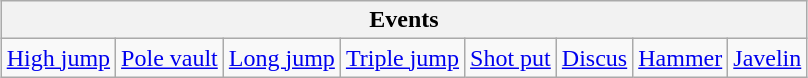<table class="wikitable" style="margin: 1em auto 1em auto">
<tr>
<th colspan=11>Events</th>
</tr>
<tr>
<td><a href='#'>High jump</a></td>
<td><a href='#'>Pole vault</a></td>
<td><a href='#'>Long jump</a></td>
<td><a href='#'>Triple jump</a></td>
<td><a href='#'>Shot put</a></td>
<td><a href='#'>Discus</a></td>
<td><a href='#'>Hammer</a></td>
<td><a href='#'>Javelin</a></td>
</tr>
</table>
